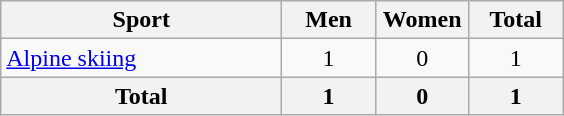<table class="wikitable sortable" style="text-align:center">
<tr>
<th width=180>Sport</th>
<th width=55>Men</th>
<th width=55>Women</th>
<th width=55>Total</th>
</tr>
<tr>
<td align=left><a href='#'>Alpine skiing</a></td>
<td>1</td>
<td>0</td>
<td>1</td>
</tr>
<tr>
<th>Total</th>
<th>1</th>
<th>0</th>
<th>1</th>
</tr>
</table>
